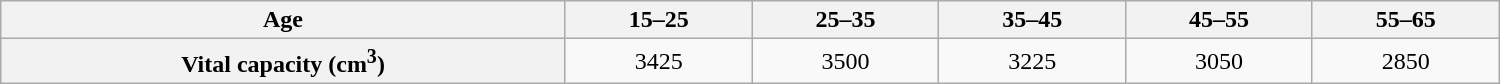<table class="wikitable" style="text-align:center;" cellpadding="5" width="1000">
<tr>
<th>Age</th>
<th>15–25</th>
<th>25–35</th>
<th>35–45</th>
<th>45–55</th>
<th>55–65</th>
</tr>
<tr>
<th>Vital capacity (cm<sup>3</sup>)</th>
<td>3425</td>
<td>3500</td>
<td>3225</td>
<td>3050</td>
<td>2850</td>
</tr>
</table>
